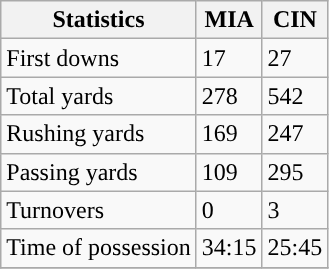<table class="wikitable">
<tr>
<th>Statistics</th>
<th>MIA</th>
<th>CIN</th>
</tr>
<tr>
<td>First downs</td>
<td>17</td>
<td>27</td>
</tr>
<tr>
<td>Total yards</td>
<td>278</td>
<td>542</td>
</tr>
<tr>
<td>Rushing yards</td>
<td>169</td>
<td>247</td>
</tr>
<tr>
<td>Passing yards</td>
<td>109</td>
<td>295</td>
</tr>
<tr>
<td>Turnovers</td>
<td>0</td>
<td>3</td>
</tr>
<tr>
<td>Time of possession</td>
<td>34:15</td>
<td>25:45</td>
</tr>
<tr>
</tr>
</table>
